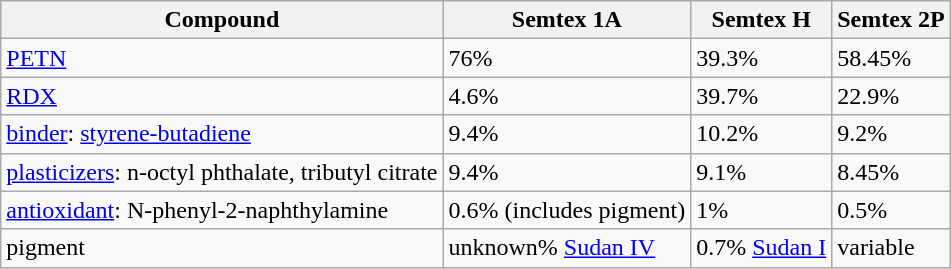<table class="wikitable">
<tr>
<th>Compound</th>
<th>Semtex 1A</th>
<th>Semtex H</th>
<th>Semtex 2P</th>
</tr>
<tr>
<td><a href='#'>PETN</a></td>
<td>76%</td>
<td>39.3%</td>
<td>58.45%</td>
</tr>
<tr>
<td><a href='#'>RDX</a></td>
<td>4.6%</td>
<td>39.7%</td>
<td>22.9%</td>
</tr>
<tr>
<td><a href='#'>binder</a>: <a href='#'>styrene-butadiene</a></td>
<td>9.4%</td>
<td>10.2%</td>
<td>9.2%</td>
</tr>
<tr>
<td><a href='#'>plasticizers</a>: n-octyl phthalate, tributyl citrate</td>
<td>9.4%</td>
<td>9.1%</td>
<td>8.45%</td>
</tr>
<tr>
<td><a href='#'>antioxidant</a>: N-phenyl-2-naphthylamine</td>
<td>0.6% (includes pigment)</td>
<td>1%</td>
<td>0.5%</td>
</tr>
<tr>
<td>pigment</td>
<td>unknown% <a href='#'>Sudan IV</a></td>
<td>0.7% <a href='#'>Sudan I</a></td>
<td>variable</td>
</tr>
</table>
